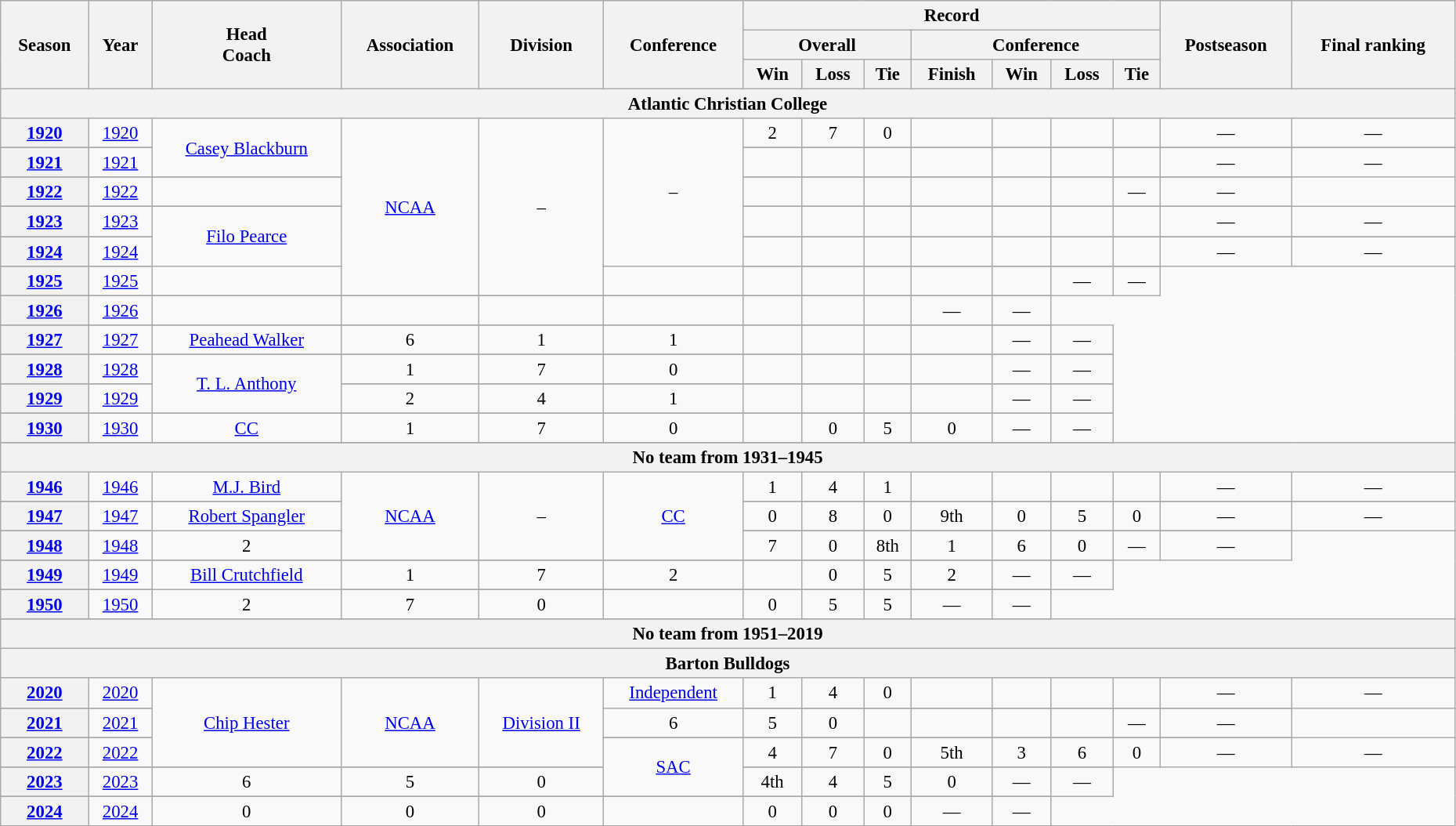<table class="wikitable" style="font-size: 95%; width:98%;text-align:center;">
<tr>
<th rowspan="3">Season</th>
<th rowspan="3">Year</th>
<th rowspan="3">Head<br>Coach</th>
<th rowspan="3">Association</th>
<th rowspan="3">Division</th>
<th rowspan="3">Conference</th>
<th colspan="7">Record</th>
<th rowspan="3">Postseason</th>
<th rowspan="3">Final ranking</th>
</tr>
<tr>
<th colspan="3">Overall</th>
<th colspan="4">Conference</th>
</tr>
<tr>
<th>Win</th>
<th>Loss</th>
<th>Tie</th>
<th>Finish</th>
<th>Win</th>
<th>Loss</th>
<th>Tie</th>
</tr>
<tr>
<th colspan=15 style=>Atlantic Christian College</th>
</tr>
<tr>
<th><a href='#'>1920</a></th>
<td><a href='#'>1920</a></td>
<td rowspan=3><a href='#'>Casey Blackburn</a></td>
<td rowspan=11><a href='#'>NCAA</a></td>
<td rowspan=11>–</td>
<td rowspan=10>–</td>
<td>2</td>
<td>7</td>
<td>0</td>
<td></td>
<td></td>
<td></td>
<td></td>
<td>—</td>
<td>—</td>
</tr>
<tr>
</tr>
<tr>
<th><a href='#'>1921</a></th>
<td><a href='#'>1921</a></td>
<td></td>
<td></td>
<td></td>
<td></td>
<td></td>
<td></td>
<td></td>
<td>—</td>
<td>—</td>
</tr>
<tr>
</tr>
<tr>
<th><a href='#'>1922</a></th>
<td><a href='#'>1922</a></td>
<td></td>
<td></td>
<td></td>
<td></td>
<td></td>
<td></td>
<td></td>
<td>—</td>
<td>—</td>
</tr>
<tr>
</tr>
<tr>
<th><a href='#'>1923</a></th>
<td><a href='#'>1923</a></td>
<td rowspan=4><a href='#'>Filo Pearce</a></td>
<td></td>
<td></td>
<td></td>
<td></td>
<td></td>
<td></td>
<td></td>
<td>—</td>
<td>—</td>
</tr>
<tr>
</tr>
<tr>
<th><a href='#'>1924</a></th>
<td><a href='#'>1924</a></td>
<td></td>
<td></td>
<td></td>
<td></td>
<td></td>
<td></td>
<td></td>
<td>—</td>
<td>—</td>
</tr>
<tr>
</tr>
<tr>
<th><a href='#'>1925</a></th>
<td><a href='#'>1925</a></td>
<td></td>
<td></td>
<td></td>
<td></td>
<td></td>
<td></td>
<td></td>
<td>—</td>
<td>—</td>
</tr>
<tr>
</tr>
<tr>
<th><a href='#'>1926</a></th>
<td><a href='#'>1926</a></td>
<td></td>
<td></td>
<td></td>
<td></td>
<td></td>
<td></td>
<td></td>
<td>—</td>
<td>—</td>
</tr>
<tr>
</tr>
<tr>
<th><a href='#'>1927</a></th>
<td><a href='#'>1927</a></td>
<td rowspan=1><a href='#'>Peahead Walker</a></td>
<td>6</td>
<td>1</td>
<td>1</td>
<td></td>
<td></td>
<td></td>
<td></td>
<td>—</td>
<td>—</td>
</tr>
<tr>
</tr>
<tr>
<th><a href='#'>1928</a></th>
<td><a href='#'>1928</a></td>
<td rowspan=3><a href='#'>T. L. Anthony</a></td>
<td>1</td>
<td>7</td>
<td>0</td>
<td></td>
<td></td>
<td></td>
<td></td>
<td>—</td>
<td>—</td>
</tr>
<tr>
</tr>
<tr>
<th><a href='#'>1929</a></th>
<td><a href='#'>1929</a></td>
<td>2</td>
<td>4</td>
<td>1</td>
<td></td>
<td></td>
<td></td>
<td></td>
<td>—</td>
<td>—</td>
</tr>
<tr>
</tr>
<tr>
<th><a href='#'>1930</a></th>
<td><a href='#'>1930</a></td>
<td rowspan=1><a href='#'>CC</a></td>
<td>1</td>
<td>7</td>
<td>0</td>
<td></td>
<td>0</td>
<td>5</td>
<td>0</td>
<td>—</td>
<td>—</td>
</tr>
<tr>
</tr>
<tr>
<th colspan=15 style=>No team from 1931–1945</th>
</tr>
<tr>
<th><a href='#'>1946</a></th>
<td><a href='#'>1946</a></td>
<td rowspan=1><a href='#'>M.J. Bird</a></td>
<td rowspan=5><a href='#'>NCAA</a></td>
<td rowspan=5>–</td>
<td rowspan=5><a href='#'>CC</a></td>
<td>1</td>
<td>4</td>
<td>1</td>
<td></td>
<td></td>
<td></td>
<td></td>
<td>—</td>
<td>—</td>
</tr>
<tr>
</tr>
<tr>
<th><a href='#'>1947</a></th>
<td><a href='#'>1947</a></td>
<td rowspan=2><a href='#'>Robert Spangler</a></td>
<td>0</td>
<td>8</td>
<td>0</td>
<td>9th</td>
<td>0</td>
<td>5</td>
<td>0</td>
<td>—</td>
<td>—</td>
</tr>
<tr>
</tr>
<tr>
<th><a href='#'>1948</a></th>
<td><a href='#'>1948</a></td>
<td>2</td>
<td>7</td>
<td>0</td>
<td>8th</td>
<td>1</td>
<td>6</td>
<td>0</td>
<td>—</td>
<td>—</td>
</tr>
<tr>
</tr>
<tr>
<th><a href='#'>1949</a></th>
<td><a href='#'>1949</a></td>
<td rowspan=2><a href='#'>Bill Crutchfield</a></td>
<td>1</td>
<td>7</td>
<td>2</td>
<td></td>
<td>0</td>
<td>5</td>
<td>2</td>
<td>—</td>
<td>—</td>
</tr>
<tr>
</tr>
<tr>
<th><a href='#'>1950</a></th>
<td><a href='#'>1950</a></td>
<td>2</td>
<td>7</td>
<td>0</td>
<td></td>
<td>0</td>
<td>5</td>
<td>5</td>
<td>—</td>
<td>—</td>
</tr>
<tr>
</tr>
<tr>
<th colspan=15 style=>No team from 1951–2019</th>
</tr>
<tr>
<th colspan=15 style=>Barton Bulldogs</th>
</tr>
<tr>
<th><a href='#'>2020</a></th>
<td><a href='#'>2020</a></td>
<td rowspan=5><a href='#'>Chip Hester</a></td>
<td rowspan=5><a href='#'>NCAA</a></td>
<td rowspan=5><a href='#'>Division II</a></td>
<td rowspan=2><a href='#'>Independent</a></td>
<td>1</td>
<td>4</td>
<td>0</td>
<td></td>
<td></td>
<td></td>
<td></td>
<td>—</td>
<td>—</td>
</tr>
<tr>
</tr>
<tr>
<th><a href='#'>2021</a></th>
<td><a href='#'>2021</a></td>
<td>6</td>
<td>5</td>
<td>0</td>
<td></td>
<td></td>
<td></td>
<td></td>
<td>—</td>
<td>—</td>
</tr>
<tr>
</tr>
<tr>
<th><a href='#'>2022</a></th>
<td><a href='#'>2022</a></td>
<td rowspan=3><a href='#'>SAC</a></td>
<td>4</td>
<td>7</td>
<td>0</td>
<td>5th</td>
<td>3</td>
<td>6</td>
<td>0</td>
<td>—</td>
<td>—</td>
</tr>
<tr>
</tr>
<tr>
<th><a href='#'>2023</a></th>
<td><a href='#'>2023</a></td>
<td>6</td>
<td>5</td>
<td>0</td>
<td>4th</td>
<td>4</td>
<td>5</td>
<td>0</td>
<td>—</td>
<td>—</td>
</tr>
<tr>
</tr>
<tr>
<th><a href='#'>2024</a></th>
<td><a href='#'>2024</a></td>
<td>0</td>
<td>0</td>
<td>0</td>
<td></td>
<td>0</td>
<td>0</td>
<td>0</td>
<td>—</td>
<td>—</td>
</tr>
<tr>
</tr>
<tr>
</tr>
</table>
